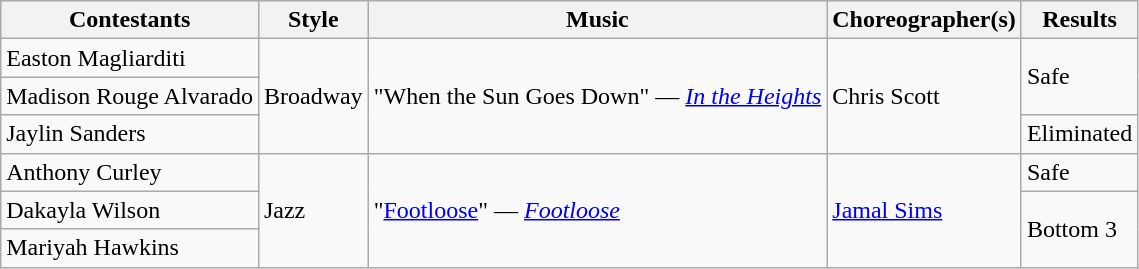<table class="wikitable">
<tr>
<th>Contestants</th>
<th>Style</th>
<th>Music</th>
<th>Choreographer(s)</th>
<th>Results</th>
</tr>
<tr>
<td>Easton Magliarditi</td>
<td rowspan="3">Broadway</td>
<td rowspan="3">"When the Sun Goes Down" — <em><a href='#'>In the Heights</a></em></td>
<td rowspan="3">Chris Scott</td>
<td rowspan="2">Safe</td>
</tr>
<tr>
<td>Madison Rouge Alvarado</td>
</tr>
<tr>
<td>Jaylin Sanders</td>
<td>Eliminated</td>
</tr>
<tr>
<td>Anthony Curley</td>
<td rowspan="3">Jazz</td>
<td rowspan="3">"<a href='#'>Footloose</a>" — <em><a href='#'>Footloose</a></em></td>
<td rowspan="3"><a href='#'>Jamal Sims</a></td>
<td>Safe</td>
</tr>
<tr>
<td>Dakayla Wilson</td>
<td rowspan="2">Bottom 3</td>
</tr>
<tr>
<td>Mariyah Hawkins</td>
</tr>
</table>
